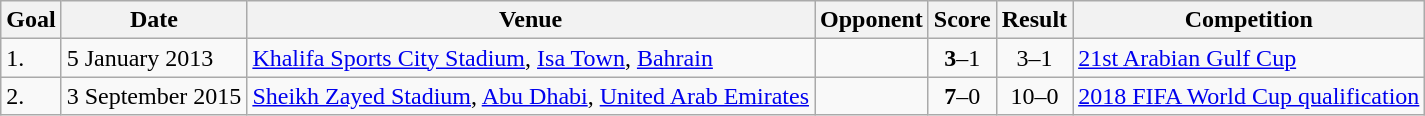<table class="wikitable plainrowheaders sortable">
<tr>
<th>Goal</th>
<th>Date</th>
<th>Venue</th>
<th>Opponent</th>
<th>Score</th>
<th>Result</th>
<th>Competition</th>
</tr>
<tr>
<td>1.</td>
<td>5 January 2013</td>
<td><a href='#'>Khalifa Sports City Stadium</a>, <a href='#'>Isa Town</a>, <a href='#'>Bahrain</a></td>
<td></td>
<td align=center><strong>3</strong>–1</td>
<td align=center>3–1</td>
<td><a href='#'>21st Arabian Gulf Cup</a></td>
</tr>
<tr>
<td>2.</td>
<td>3 September 2015</td>
<td><a href='#'>Sheikh Zayed Stadium</a>, <a href='#'>Abu Dhabi</a>, <a href='#'>United Arab Emirates</a></td>
<td></td>
<td align=center><strong>7</strong>–0</td>
<td align=center>10–0</td>
<td><a href='#'>2018 FIFA World Cup qualification</a></td>
</tr>
</table>
